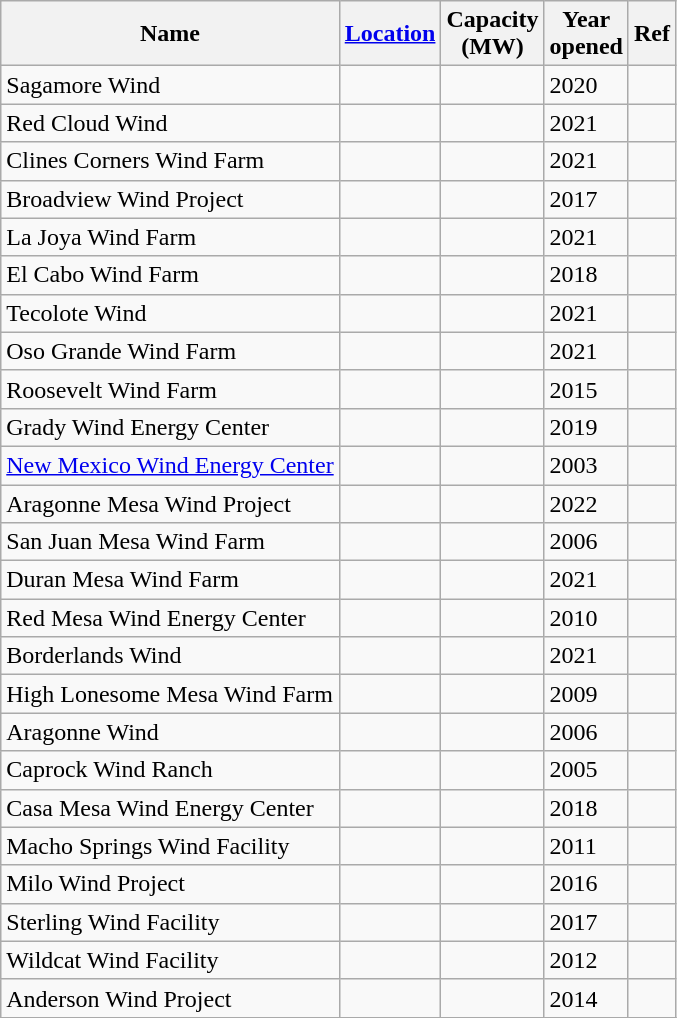<table class="wikitable sortable">
<tr>
<th>Name</th>
<th><a href='#'>Location</a></th>
<th>Capacity<br>(MW)</th>
<th>Year<br>opened</th>
<th>Ref</th>
</tr>
<tr>
<td>Sagamore Wind</td>
<td></td>
<td align=center></td>
<td>2020</td>
<td></td>
</tr>
<tr>
<td>Red Cloud Wind</td>
<td></td>
<td align=center></td>
<td>2021</td>
<td></td>
</tr>
<tr>
<td>Clines Corners Wind Farm</td>
<td></td>
<td align=center></td>
<td>2021</td>
<td></td>
</tr>
<tr>
<td>Broadview Wind Project</td>
<td></td>
<td align=center></td>
<td>2017</td>
<td></td>
</tr>
<tr>
<td>La Joya Wind Farm</td>
<td></td>
<td align=center></td>
<td>2021</td>
<td></td>
</tr>
<tr>
<td>El Cabo Wind Farm</td>
<td></td>
<td align=center></td>
<td>2018</td>
<td></td>
</tr>
<tr>
<td>Tecolote Wind</td>
<td></td>
<td align=center></td>
<td>2021</td>
<td></td>
</tr>
<tr>
<td>Oso Grande Wind Farm</td>
<td></td>
<td align=center></td>
<td>2021</td>
<td></td>
</tr>
<tr>
<td>Roosevelt Wind Farm</td>
<td></td>
<td align=center></td>
<td>2015</td>
<td></td>
</tr>
<tr>
<td>Grady Wind Energy Center</td>
<td></td>
<td align=center></td>
<td>2019</td>
<td></td>
</tr>
<tr>
<td><a href='#'>New Mexico Wind Energy Center</a></td>
<td></td>
<td align=center></td>
<td>2003</td>
<td></td>
</tr>
<tr>
<td>Aragonne Mesa Wind Project</td>
<td></td>
<td align=center></td>
<td>2022</td>
<td></td>
</tr>
<tr>
<td>San Juan Mesa Wind Farm</td>
<td></td>
<td align=center></td>
<td>2006</td>
<td></td>
</tr>
<tr>
<td>Duran Mesa Wind Farm</td>
<td></td>
<td align=center></td>
<td>2021</td>
<td></td>
</tr>
<tr>
<td>Red Mesa Wind Energy Center</td>
<td></td>
<td align=center></td>
<td>2010</td>
<td></td>
</tr>
<tr>
<td>Borderlands Wind</td>
<td></td>
<td align=center></td>
<td>2021</td>
<td></td>
</tr>
<tr>
<td>High Lonesome Mesa Wind Farm</td>
<td></td>
<td align=center></td>
<td>2009</td>
<td></td>
</tr>
<tr>
<td>Aragonne Wind</td>
<td></td>
<td align=center></td>
<td>2006</td>
<td></td>
</tr>
<tr>
<td>Caprock Wind Ranch</td>
<td></td>
<td align=center></td>
<td>2005</td>
<td></td>
</tr>
<tr>
<td>Casa Mesa Wind Energy Center</td>
<td></td>
<td align=center></td>
<td>2018</td>
<td></td>
</tr>
<tr>
<td>Macho Springs Wind Facility</td>
<td></td>
<td align=center></td>
<td>2011</td>
<td></td>
</tr>
<tr>
<td>Milo Wind Project</td>
<td></td>
<td align=center></td>
<td>2016</td>
<td></td>
</tr>
<tr>
<td>Sterling Wind Facility</td>
<td></td>
<td align=center></td>
<td>2017</td>
<td></td>
</tr>
<tr>
<td>Wildcat Wind Facility</td>
<td></td>
<td align=center></td>
<td>2012</td>
<td></td>
</tr>
<tr>
<td>Anderson Wind Project</td>
<td></td>
<td align=center></td>
<td>2014</td>
<td></td>
</tr>
<tr>
</tr>
</table>
